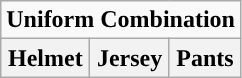<table class="wikitable">
<tr>
<td align="center" Colspan="3"><strong>Uniform Combination</strong></td>
</tr>
<tr align="center">
<th>Helmet</th>
<th>Jersey</th>
<th>Pants</th>
</tr>
</table>
